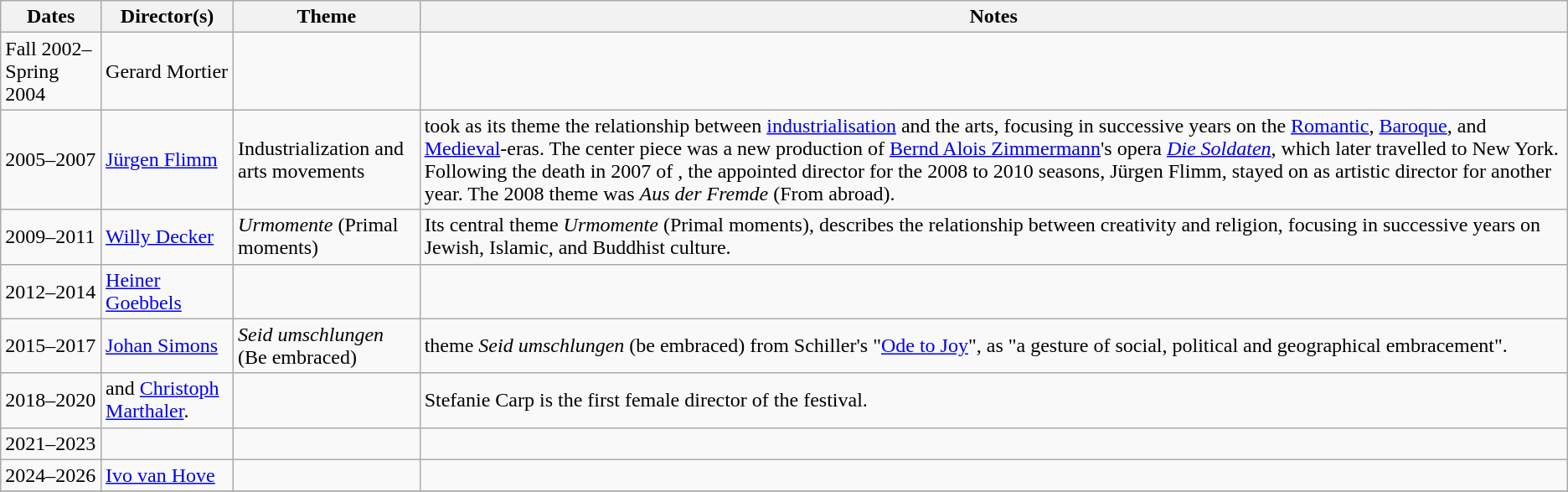<table class="wikitable">
<tr>
<th>Dates</th>
<th>Director(s)</th>
<th>Theme</th>
<th>Notes</th>
</tr>
<tr>
<td>Fall 2002– Spring 2004</td>
<td>Gerard Mortier</td>
<td></td>
<td></td>
</tr>
<tr>
<td>2005–2007</td>
<td><a href='#'>Jürgen Flimm</a></td>
<td>Industrialization and arts movements</td>
<td>took as its theme the relationship between <a href='#'>industrialisation</a> and the arts, focusing in successive years on the <a href='#'>Romantic</a>, <a href='#'>Baroque</a>, and <a href='#'>Medieval</a>-eras. The center piece was a new production of <a href='#'>Bernd Alois Zimmermann</a>'s opera <em><a href='#'>Die Soldaten</a></em>, which later travelled to New York. Following the death in 2007 of , the appointed director for the 2008 to 2010 seasons, Jürgen Flimm, stayed on as artistic director for another year. The 2008 theme was <em>Aus der Fremde</em> (From abroad).</td>
</tr>
<tr>
<td>2009–2011</td>
<td><a href='#'>Willy Decker</a></td>
<td><em>Urmomente</em> (Primal moments)</td>
<td>Its central theme <em>Urmomente</em> (Primal moments), describes the relationship between creativity and religion, focusing in successive years on Jewish, Islamic, and Buddhist culture.</td>
</tr>
<tr>
<td>2012–2014</td>
<td><a href='#'>Heiner Goebbels</a></td>
<td></td>
<td></td>
</tr>
<tr>
<td>2015–2017</td>
<td><a href='#'>Johan Simons</a></td>
<td><em>Seid umschlungen</em> (Be embraced)</td>
<td>theme <em>Seid umschlungen</em> (be embraced) from Schiller's "<a href='#'>Ode to Joy</a>", as "a gesture of social, political and geographical embracement".</td>
</tr>
<tr>
<td>2018–2020</td>
<td> and <a href='#'>Christoph Marthaler</a>.</td>
<td></td>
<td>Stefanie Carp is the first female director of the festival.</td>
</tr>
<tr>
<td>2021–2023</td>
<td></td>
<td></td>
<td></td>
</tr>
<tr>
<td>2024–2026</td>
<td><a href='#'>Ivo van Hove</a></td>
<td></td>
<td></td>
</tr>
<tr>
</tr>
</table>
